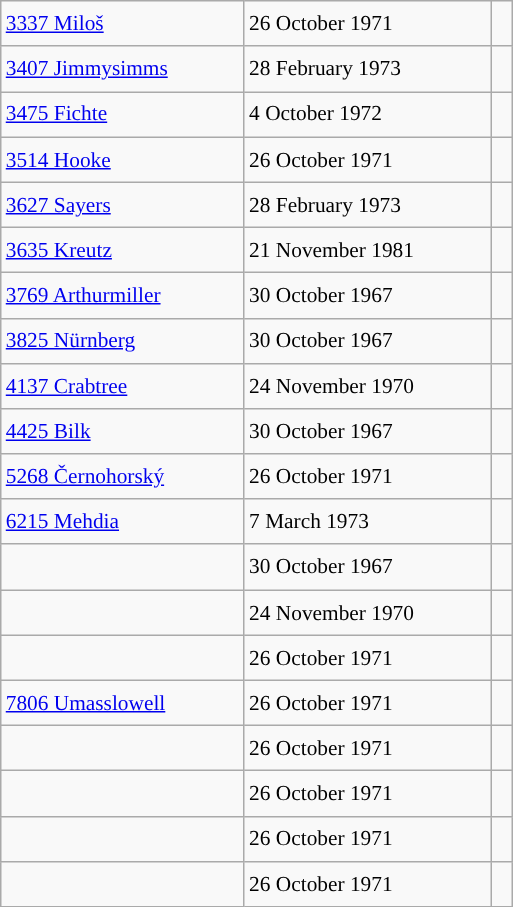<table class="wikitable" style="font-size: 89%; float: left; width: 24em; margin-right: 1em; line-height: 1.65em !important; height: 540px;">
<tr>
<td><a href='#'>3337 Miloš</a></td>
<td>26 October 1971</td>
<td></td>
</tr>
<tr>
<td><a href='#'>3407 Jimmysimms</a></td>
<td>28 February 1973</td>
<td></td>
</tr>
<tr>
<td><a href='#'>3475 Fichte</a></td>
<td>4 October 1972</td>
<td></td>
</tr>
<tr>
<td><a href='#'>3514 Hooke</a></td>
<td>26 October 1971</td>
<td></td>
</tr>
<tr>
<td><a href='#'>3627 Sayers</a></td>
<td>28 February 1973</td>
<td></td>
</tr>
<tr>
<td><a href='#'>3635 Kreutz</a></td>
<td>21 November 1981</td>
<td></td>
</tr>
<tr>
<td><a href='#'>3769 Arthurmiller</a></td>
<td>30 October 1967</td>
<td> </td>
</tr>
<tr>
<td><a href='#'>3825 Nürnberg</a></td>
<td>30 October 1967</td>
<td></td>
</tr>
<tr>
<td><a href='#'>4137 Crabtree</a></td>
<td>24 November 1970</td>
<td></td>
</tr>
<tr>
<td><a href='#'>4425 Bilk</a></td>
<td>30 October 1967</td>
<td></td>
</tr>
<tr>
<td><a href='#'>5268 Černohorský</a></td>
<td>26 October 1971</td>
<td></td>
</tr>
<tr>
<td><a href='#'>6215 Mehdia</a></td>
<td>7 March 1973</td>
<td></td>
</tr>
<tr>
<td></td>
<td>30 October 1967</td>
<td></td>
</tr>
<tr>
<td></td>
<td>24 November 1970</td>
<td></td>
</tr>
<tr>
<td></td>
<td>26 October 1971</td>
<td></td>
</tr>
<tr>
<td><a href='#'>7806 Umasslowell</a></td>
<td>26 October 1971</td>
<td></td>
</tr>
<tr>
<td></td>
<td>26 October 1971</td>
<td></td>
</tr>
<tr>
<td></td>
<td>26 October 1971</td>
<td></td>
</tr>
<tr>
<td></td>
<td>26 October 1971</td>
<td></td>
</tr>
<tr>
<td></td>
<td>26 October 1971</td>
<td></td>
</tr>
</table>
